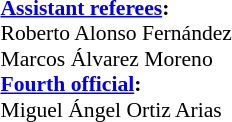<table width=50% style="font-size: 90%">
<tr>
<td><br><strong><a href='#'>Assistant referees</a>:</strong>
<br>Roberto Alonso Fernández
<br>Marcos Álvarez Moreno
<br><strong><a href='#'>Fourth official</a>:</strong>
<br>Miguel Ángel Ortiz Arias</td>
</tr>
</table>
